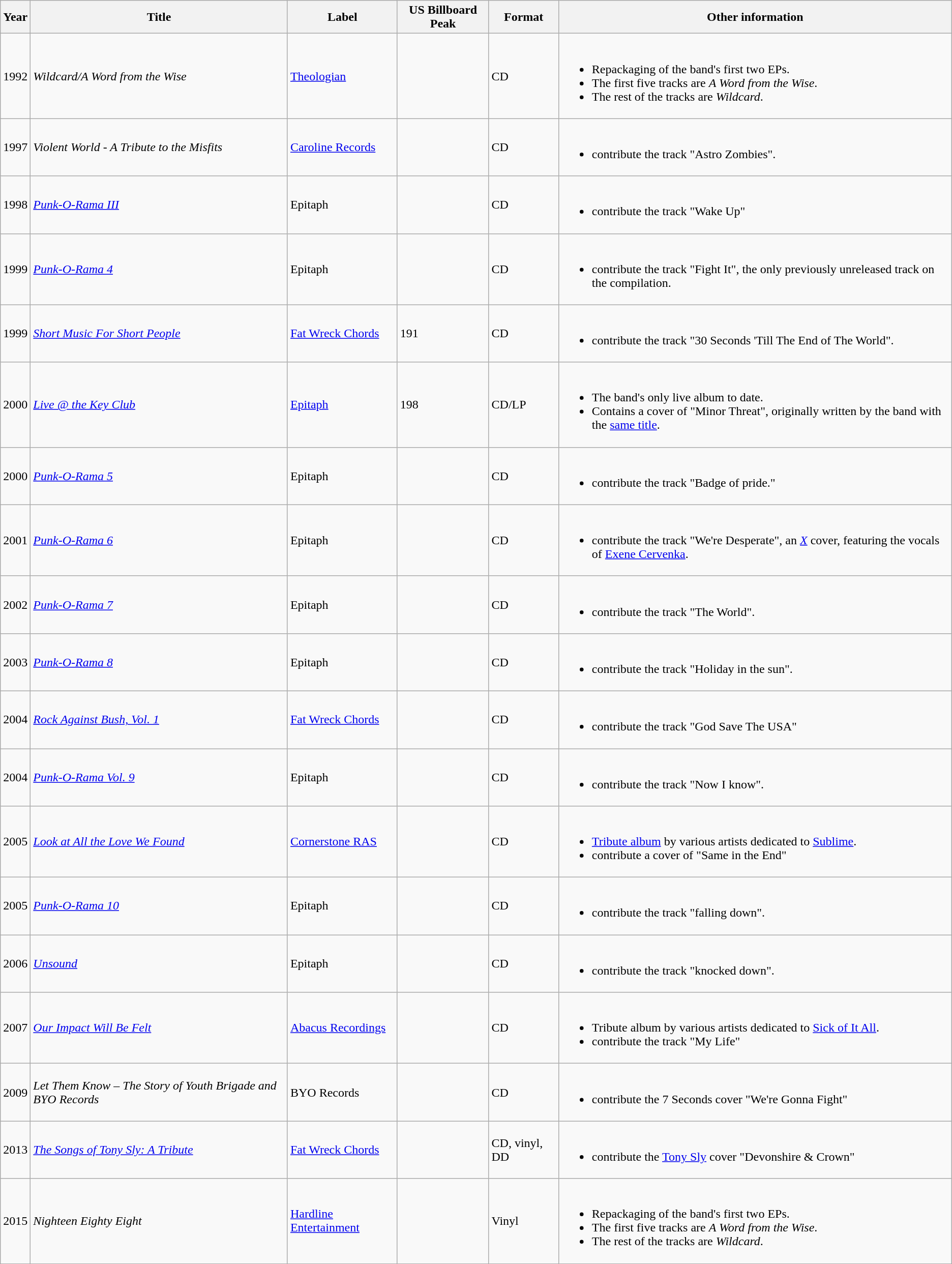<table class="wikitable">
<tr>
<th>Year</th>
<th>Title</th>
<th>Label</th>
<th>US Billboard Peak</th>
<th>Format</th>
<th>Other information</th>
</tr>
<tr>
<td>1992</td>
<td><em>Wildcard/A Word from the Wise</em></td>
<td><a href='#'>Theologian</a></td>
<td></td>
<td>CD</td>
<td><br><ul><li>Repackaging of the band's first two EPs.</li><li>The first five tracks are <em>A Word from the Wise</em>.</li><li>The rest of the tracks are <em>Wildcard</em>.</li></ul></td>
</tr>
<tr>
<td>1997</td>
<td><em>Violent World - A Tribute to the Misfits</em></td>
<td><a href='#'>Caroline Records</a></td>
<td></td>
<td>CD</td>
<td><br><ul><li>contribute the track "Astro Zombies".</li></ul></td>
</tr>
<tr>
<td>1998</td>
<td><em><a href='#'>Punk-O-Rama III</a></em></td>
<td>Epitaph</td>
<td></td>
<td>CD</td>
<td><br><ul><li>contribute the track "Wake Up"</li></ul></td>
</tr>
<tr>
<td>1999</td>
<td><em><a href='#'>Punk-O-Rama 4</a></em></td>
<td>Epitaph</td>
<td></td>
<td>CD</td>
<td><br><ul><li>contribute the track "Fight It", the only previously unreleased track on the compilation.</li></ul></td>
</tr>
<tr>
<td>1999</td>
<td><em><a href='#'>Short Music For Short People</a></em></td>
<td><a href='#'>Fat Wreck Chords</a></td>
<td>191</td>
<td>CD</td>
<td><br><ul><li>contribute the track "30 Seconds 'Till The End of The World".</li></ul></td>
</tr>
<tr>
<td>2000</td>
<td><em><a href='#'>Live @ the Key Club</a></em></td>
<td><a href='#'>Epitaph</a></td>
<td>198</td>
<td>CD/LP</td>
<td><br><ul><li>The band's only live album to date.</li><li>Contains a cover of "Minor Threat", originally written by the band with the <a href='#'>same title</a>.</li></ul></td>
</tr>
<tr>
<td>2000</td>
<td><em><a href='#'>Punk-O-Rama 5</a></em></td>
<td>Epitaph</td>
<td></td>
<td>CD</td>
<td><br><ul><li>contribute the track "Badge of pride."</li></ul></td>
</tr>
<tr>
<td>2001</td>
<td><em><a href='#'>Punk-O-Rama 6</a></em></td>
<td>Epitaph</td>
<td></td>
<td>CD</td>
<td><br><ul><li>contribute the track "We're Desperate", an <em><a href='#'>X</a></em> cover, featuring the vocals of <a href='#'>Exene Cervenka</a>.</li></ul></td>
</tr>
<tr>
<td>2002</td>
<td><em><a href='#'>Punk-O-Rama 7</a></em></td>
<td>Epitaph</td>
<td></td>
<td>CD</td>
<td><br><ul><li>contribute the track "The World".</li></ul></td>
</tr>
<tr>
<td>2003</td>
<td><em><a href='#'>Punk-O-Rama 8</a></em></td>
<td>Epitaph</td>
<td></td>
<td>CD</td>
<td><br><ul><li>contribute the track "Holiday in the sun".</li></ul></td>
</tr>
<tr>
<td>2004</td>
<td><em><a href='#'>Rock Against Bush, Vol. 1</a></em></td>
<td><a href='#'>Fat Wreck Chords</a></td>
<td></td>
<td>CD</td>
<td><br><ul><li>contribute the track "God Save The USA"</li></ul></td>
</tr>
<tr>
<td>2004</td>
<td><em><a href='#'>Punk-O-Rama Vol. 9</a></em></td>
<td>Epitaph</td>
<td></td>
<td>CD</td>
<td><br><ul><li>contribute the track "Now I know".</li></ul></td>
</tr>
<tr>
<td>2005</td>
<td><em><a href='#'>Look at All the Love We Found</a></em></td>
<td><a href='#'>Cornerstone RAS</a></td>
<td></td>
<td>CD</td>
<td><br><ul><li><a href='#'>Tribute album</a> by various artists dedicated to <a href='#'>Sublime</a>.</li><li>contribute a cover of "Same in the End"</li></ul></td>
</tr>
<tr>
<td>2005</td>
<td><em><a href='#'>Punk-O-Rama 10</a></em></td>
<td>Epitaph</td>
<td></td>
<td>CD</td>
<td><br><ul><li>contribute the track "falling down".</li></ul></td>
</tr>
<tr>
<td>2006</td>
<td><em><a href='#'>Unsound</a></em></td>
<td>Epitaph</td>
<td></td>
<td>CD</td>
<td><br><ul><li>contribute the track "knocked down".</li></ul></td>
</tr>
<tr>
<td>2007</td>
<td><em><a href='#'>Our Impact Will Be Felt</a></em></td>
<td><a href='#'>Abacus Recordings</a></td>
<td></td>
<td>CD</td>
<td><br><ul><li>Tribute album by various artists dedicated to <a href='#'>Sick of It All</a>.</li><li>contribute the track "My Life"</li></ul></td>
</tr>
<tr>
<td>2009</td>
<td><em>Let Them Know – The Story of Youth Brigade and BYO Records</em></td>
<td>BYO Records</td>
<td></td>
<td>CD</td>
<td><br><ul><li>contribute the 7 Seconds cover "We're Gonna Fight"</li></ul></td>
</tr>
<tr>
<td>2013</td>
<td><em><a href='#'>The Songs of Tony Sly: A Tribute</a></em></td>
<td><a href='#'>Fat Wreck Chords</a></td>
<td></td>
<td>CD, vinyl, DD</td>
<td><br><ul><li>contribute the <a href='#'>Tony Sly</a> cover "Devonshire & Crown"</li></ul></td>
</tr>
<tr>
<td>2015</td>
<td><em>Nighteen Eighty Eight</em></td>
<td><a href='#'>Hardline Entertainment</a></td>
<td></td>
<td>Vinyl</td>
<td><br><ul><li>Repackaging of the band's first two EPs.</li><li>The first five tracks are <em>A Word from the Wise</em>.</li><li>The rest of the tracks are <em>Wildcard</em>.</li></ul></td>
</tr>
</table>
